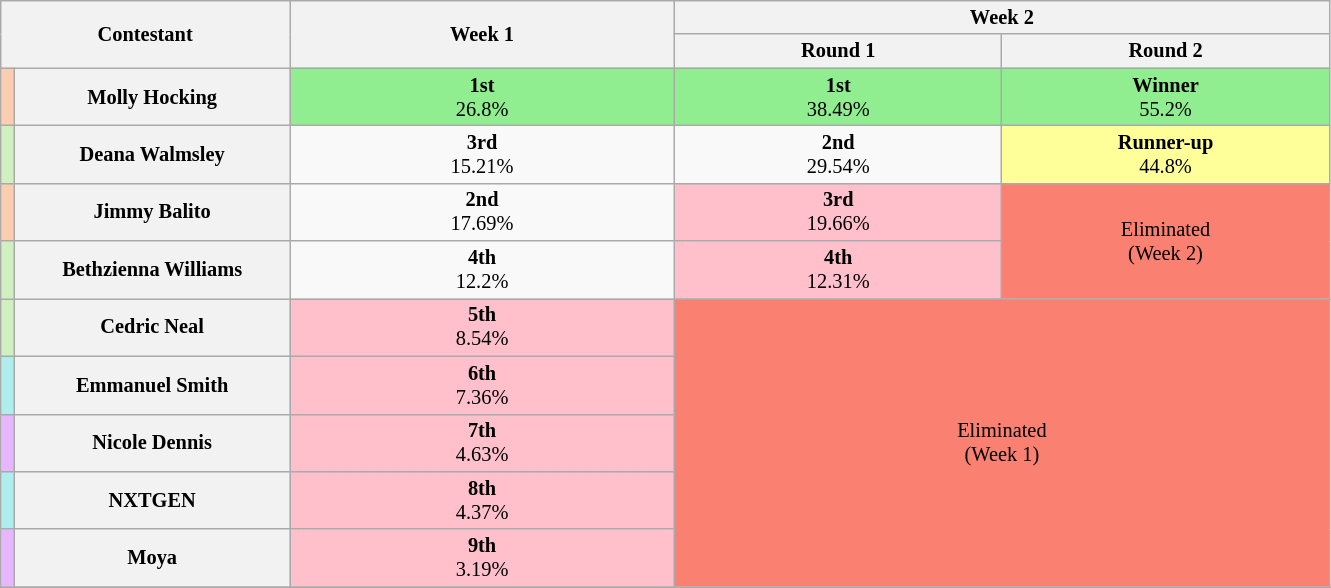<table class="wikitable" style="text-align:center; font-size:85%">
<tr>
<th rowspan="2" colspan="2" style="width:15%;">Contestant</th>
<th scope="col" rowspan="2" style="width:20%;">Week 1</th>
<th scope="col" colspan="3" style="width:20%;">Week 2</th>
</tr>
<tr>
<th scope="col" style="width:17%;">Round 1</th>
<th scope="col" style="width:17%;">Round 2</th>
</tr>
<tr>
<th style="background:#fbceb1"></th>
<th>Molly Hocking</th>
<td style = "background:lightgreen"><strong>1st</strong><br>26.8%</td>
<td style = "background:lightgreen"><strong>1st</strong><br>38.49%</td>
<td style = "background:lightgreen"><strong>Winner</strong><br>55.2%</td>
</tr>
<tr>
<th style="background:#d0f0c0"></th>
<th>Deana Walmsley</th>
<td><strong>3rd</strong><br>15.21%</td>
<td><strong>2nd</strong><br>29.54%</td>
<td style = "background:#ff9"><strong>Runner-up</strong><br>44.8%</td>
</tr>
<tr>
<th style="background:#fbceb1"></th>
<th>Jimmy Balito</th>
<td><strong>2nd</strong><br>17.69%</td>
<td style = "background:pink"><strong>3rd</strong><br>19.66%</td>
<td rowspan="2" colspan="2" style="background:salmon;">Eliminated<br>(Week 2)</td>
</tr>
<tr>
<th style="background:#d0f0c0"></th>
<th>Bethzienna Williams</th>
<td><strong>4th</strong><br>12.2%</td>
<td style = "background:pink"><strong>4th</strong><br>12.31%</td>
</tr>
<tr>
<th style="background:#d0f0c0"></th>
<th>Cedric Neal</th>
<td style = "background:pink"><strong>5th</strong><br>8.54%</td>
<td rowspan="5" colspan="3" style="background:salmon;">Eliminated<br>(Week 1)</td>
</tr>
<tr>
<th style="background:#afeeee"></th>
<th>Emmanuel Smith</th>
<td style = "background:pink"><strong>6th</strong><br>7.36%</td>
</tr>
<tr>
<th style="background:#E6B6FF"></th>
<th>Nicole Dennis</th>
<td style = "background:pink"><strong>7th</strong><br>4.63%</td>
</tr>
<tr>
<th style="background:#afeeee"></th>
<th>NXTGEN</th>
<td style = "background:pink"><strong>8th</strong><br>4.37%</td>
</tr>
<tr>
<th style="background:#E6B6FF"></th>
<th>Moya</th>
<td style = "background:pink"><strong>9th</strong><br>3.19%</td>
</tr>
<tr>
</tr>
</table>
